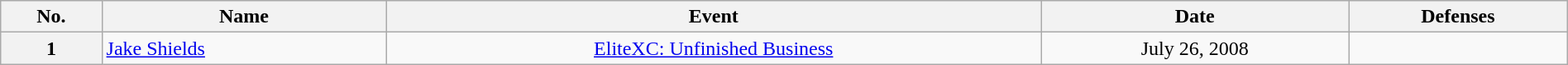<table class="wikitable" style="width:100%;">
<tr>
<th width:1%;">No.</th>
<th width:20%;">Name</th>
<th width:20%;">Event</th>
<th width:15%;">Date</th>
<th width:50%;">Defenses</th>
</tr>
<tr>
<th>1</th>
<td align=left> <a href='#'>Jake Shields</a><br></td>
<td align=center><a href='#'>EliteXC: Unfinished Business</a><br></td>
<td align=center>July 26, 2008</td>
<td style="text-align:left;"><br></td>
</tr>
</table>
